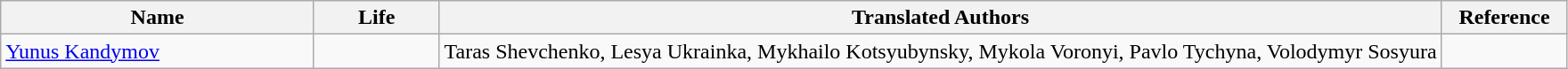<table class="wikitable sortable">
<tr>
<th width="20%">Name</th>
<th width="8%">Life</th>
<th width="*">Translated Authors</th>
<th width="8%   ">Reference</th>
</tr>
<tr>
<td><a href='#'>Yunus Kandymov</a></td>
<td></td>
<td>Taras Shevchenko, Lesya Ukrainka, Mykhailo Kotsyubynsky, Mykola Voronyi, Pavlo Tychyna, Volodymyr Sosyura</td>
<td></td>
</tr>
</table>
